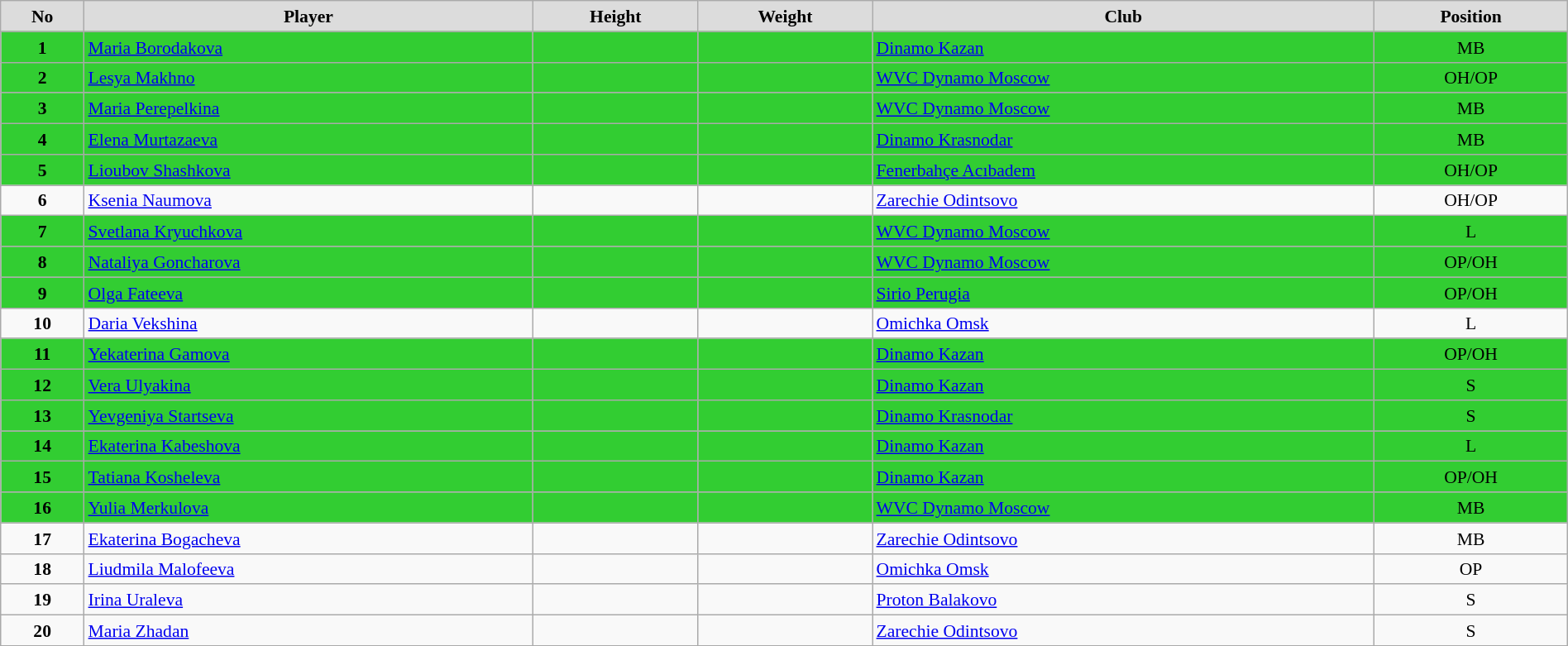<table class="wikitable" style="margin:0.5em auto; font-size:90%; line-height:1.25em;" width=100%>
<tr>
<td bgcolor="#DCDCDC" align="center"><strong>No</strong></td>
<td bgcolor="#DCDCDC" align="center"><strong>Player</strong></td>
<td bgcolor="#DCDCDC" align="center"><strong>Height</strong></td>
<td bgcolor="#DCDCDC" align="center"><strong>Weight</strong></td>
<td bgcolor="#DCDCDC" align="center"><strong>Club</strong></td>
<td bgcolor="#DCDCDC" align="center"><strong>Position</strong></td>
</tr>
<tr>
<td style="background:limegreen;" align="center"><strong>1</strong></td>
<td style="background:limegreen;"><a href='#'>Maria Borodakova</a></td>
<td style="background:limegreen;" align="center"></td>
<td style="background:limegreen;" align="center"></td>
<td style="background:limegreen;"> <a href='#'>Dinamo Kazan</a></td>
<td style="background:limegreen;" align="center">MB</td>
</tr>
<tr>
<td style="background:limegreen;" align="center"><strong>2</strong></td>
<td style="background:limegreen;"><a href='#'>Lesya Makhno</a></td>
<td style="background:limegreen;" align="center"></td>
<td style="background:limegreen;" align="center"></td>
<td style="background:limegreen;"> <a href='#'>WVC Dynamo Moscow</a></td>
<td style="background:limegreen;" align="center">OH/OP</td>
</tr>
<tr>
<td style="background:limegreen;" align="center"><strong>3</strong></td>
<td style="background:limegreen;"><a href='#'>Maria Perepelkina</a></td>
<td style="background:limegreen;" align="center"></td>
<td style="background:limegreen;" align="center"></td>
<td style="background:limegreen;"> <a href='#'>WVC Dynamo Moscow</a></td>
<td style="background:limegreen;" align="center">MB</td>
</tr>
<tr>
<td style="background:limegreen;" align="center"><strong>4</strong></td>
<td style="background:limegreen;"><a href='#'>Elena Murtazaeva</a></td>
<td style="background:limegreen;" align="center"></td>
<td style="background:limegreen;" align="center"></td>
<td style="background:limegreen;"> <a href='#'>Dinamo Krasnodar</a></td>
<td style="background:limegreen;" align="center">MB</td>
</tr>
<tr>
<td style="background:limegreen;" align="center"><strong>5</strong></td>
<td style="background:limegreen;"><a href='#'>Lioubov Shashkova</a></td>
<td style="background:limegreen;" align="center"></td>
<td style="background:limegreen;" align="center"></td>
<td style="background:limegreen;"> <a href='#'>Fenerbahçe Acıbadem</a></td>
<td style="background:limegreen;" align="center">OH/OP</td>
</tr>
<tr>
<td align="center"><strong>6</strong></td>
<td><a href='#'>Ksenia Naumova</a></td>
<td align="center"></td>
<td align="center"></td>
<td> <a href='#'>Zarechie Odintsovo</a></td>
<td align="center">OH/OP</td>
</tr>
<tr>
<td style="background:limegreen;" align="center"><strong>7</strong></td>
<td style="background:limegreen;"><a href='#'>Svetlana Kryuchkova</a></td>
<td style="background:limegreen;" align="center"></td>
<td style="background:limegreen;" align="center"></td>
<td style="background:limegreen;"> <a href='#'>WVC Dynamo Moscow</a></td>
<td style="background:limegreen;" align="center">L</td>
</tr>
<tr>
<td style="background:limegreen;" align="center"><strong>8</strong></td>
<td style="background:limegreen;"><a href='#'>Nataliya Goncharova</a></td>
<td style="background:limegreen;" align="center"></td>
<td style="background:limegreen;" align="center"></td>
<td style="background:limegreen;"> <a href='#'>WVC Dynamo Moscow</a></td>
<td style="background:limegreen;" align="center">OP/OH</td>
</tr>
<tr>
<td style="background:limegreen;" align="center"><strong>9</strong></td>
<td style="background:limegreen;"><a href='#'>Olga Fateeva</a></td>
<td style="background:limegreen;" align="center"></td>
<td style="background:limegreen;" align="center"></td>
<td style="background:limegreen;"> <a href='#'>Sirio Perugia</a></td>
<td style="background:limegreen;" align="center">OP/OH</td>
</tr>
<tr>
<td align="center"><strong>10</strong></td>
<td><a href='#'>Daria Vekshina</a></td>
<td align="center"></td>
<td align="center"></td>
<td> <a href='#'>Omichka Omsk</a></td>
<td align="center">L</td>
</tr>
<tr>
<td style="background:limegreen;" align="center"><strong>11</strong></td>
<td style="background:limegreen;"><a href='#'>Yekaterina Gamova</a></td>
<td style="background:limegreen;" align="center"></td>
<td style="background:limegreen;" align="center"></td>
<td style="background:limegreen;"> <a href='#'>Dinamo Kazan</a></td>
<td style="background:limegreen;" align="center">OP/OH</td>
</tr>
<tr>
<td style="background:limegreen;" align="center"><strong>12</strong></td>
<td style="background:limegreen;"><a href='#'>Vera Ulyakina</a></td>
<td style="background:limegreen;" align="center"></td>
<td style="background:limegreen;" align="center"></td>
<td style="background:limegreen;"> <a href='#'>Dinamo Kazan</a></td>
<td style="background:limegreen;" align="center">S</td>
</tr>
<tr>
<td style="background:limegreen;" align="center"><strong>13</strong></td>
<td style="background:limegreen;"><a href='#'>Yevgeniya Startseva</a></td>
<td style="background:limegreen;" align="center"></td>
<td style="background:limegreen;" align="center"></td>
<td style="background:limegreen;"> <a href='#'>Dinamo Krasnodar</a></td>
<td style="background:limegreen;" align="center">S</td>
</tr>
<tr>
<td style="background:limegreen;" align="center"><strong>14</strong></td>
<td style="background:limegreen;"><a href='#'>Ekaterina Kabeshova</a></td>
<td style="background:limegreen;" align="center"></td>
<td style="background:limegreen;" align="center"></td>
<td style="background:limegreen;"> <a href='#'>Dinamo Kazan</a></td>
<td style="background:limegreen;" align="center">L</td>
</tr>
<tr>
<td style="background:limegreen;" align="center"><strong>15</strong></td>
<td style="background:limegreen;"><a href='#'>Tatiana Kosheleva</a></td>
<td style="background:limegreen;" align="center"></td>
<td style="background:limegreen;" align="center"></td>
<td style="background:limegreen;"> <a href='#'>Dinamo Kazan</a></td>
<td style="background:limegreen;" align="center">OP/OH</td>
</tr>
<tr>
<td style="background:limegreen;" align="center"><strong>16</strong></td>
<td style="background:limegreen;"><a href='#'>Yulia Merkulova</a></td>
<td style="background:limegreen;" align="center"></td>
<td style="background:limegreen;" align="center"></td>
<td style="background:limegreen;"> <a href='#'>WVC Dynamo Moscow</a></td>
<td style="background:limegreen;" align="center">MB</td>
</tr>
<tr>
<td align="center"><strong>17</strong></td>
<td><a href='#'>Ekaterina Bogacheva</a></td>
<td align="center"></td>
<td align="center"></td>
<td> <a href='#'>Zarechie Odintsovo</a></td>
<td align="center">MB</td>
</tr>
<tr>
<td align="center"><strong>18</strong></td>
<td><a href='#'>Liudmila Malofeeva</a></td>
<td align="center"></td>
<td align="center"></td>
<td> <a href='#'>Omichka Omsk</a></td>
<td align="center">OP</td>
</tr>
<tr>
<td align="center"><strong>19</strong></td>
<td><a href='#'>Irina Uraleva</a></td>
<td align="center"></td>
<td align="center"></td>
<td> <a href='#'>Proton Balakovo</a></td>
<td align="center">S</td>
</tr>
<tr>
<td align="center"><strong>20</strong></td>
<td><a href='#'>Maria Zhadan</a></td>
<td align="center"></td>
<td align="center"></td>
<td> <a href='#'>Zarechie Odintsovo</a></td>
<td align="center">S</td>
</tr>
<tr>
</tr>
</table>
